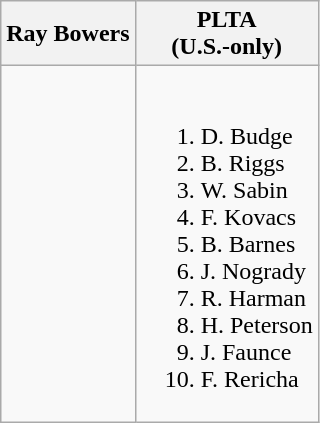<table class="wikitable">
<tr>
<th>Ray Bowers</th>
<th>PLTA<br>(U.S.-only)</th>
</tr>
<tr style="vertical-align: top;">
<td></td>
<td style="white-space: nowrap;"><br><ol><li> D. Budge</li><li> B. Riggs</li><li> W. Sabin</li><li> F. Kovacs</li><li> B. Barnes</li><li> J. Nogrady</li><li> R. Harman</li><li> H. Peterson</li><li> J. Faunce</li><li> F. Rericha</li></ol></td>
</tr>
</table>
